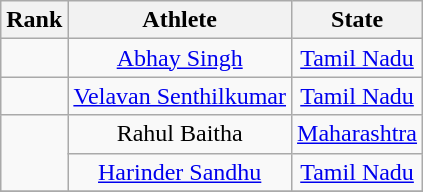<table class="wikitable sortable" style="text-align:center">
<tr>
<th>Rank</th>
<th>Athlete</th>
<th>State</th>
</tr>
<tr>
<td></td>
<td><a href='#'>Abhay Singh</a></td>
<td> <a href='#'>Tamil Nadu</a></td>
</tr>
<tr>
<td></td>
<td><a href='#'>Velavan Senthilkumar</a></td>
<td> <a href='#'>Tamil Nadu</a></td>
</tr>
<tr>
<td rowspan=2></td>
<td>Rahul Baitha</td>
<td> <a href='#'>Maharashtra</a></td>
</tr>
<tr>
<td><a href='#'>Harinder Sandhu</a></td>
<td> <a href='#'>Tamil Nadu</a></td>
</tr>
<tr>
</tr>
</table>
